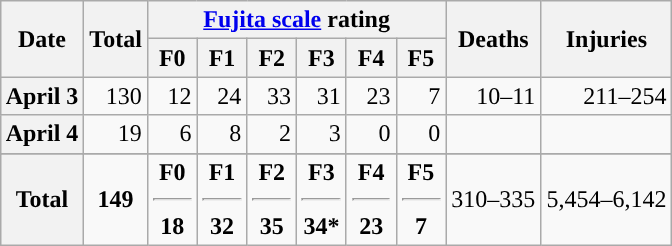<table class="wikitable sortable" style="margin: 1em auto 1em auto;">
<tr>
<th scope="col" rowspan="2">Date</th>
<th scope="col" rowspan="2" align="center">Total</th>
<th scope="col" colspan="6" align="center"><a href='#'>Fujita scale</a> rating</th>
<th scope="col" rowspan="2" align="center">Deaths</th>
<th scope="col" rowspan="2" align="center">Injuries</th>
</tr>
<tr>
<th scope="col" align="center"> F0 </th>
<th scope="col" align="center"> F1 </th>
<th scope="col" align="center"> F2 </th>
<th scope="col" align="center"> F3 </th>
<th scope="col" align="center"> F4 </th>
<th scope="col" align="center"> F5 </th>
</tr>
<tr>
<th scope="row">April 3</th>
<td align="right">130</td>
<td align="right">12</td>
<td align="right">24</td>
<td align="right">33</td>
<td align="right">31</td>
<td align="right">23</td>
<td align="right">7</td>
<td align="right">10–11</td>
<td align="right">211–254</td>
</tr>
<tr>
<th scope="row">April 4</th>
<td align="right">19</td>
<td align="right">6</td>
<td align="right">8</td>
<td align="right">2</td>
<td align="right">3</td>
<td align="right">0</td>
<td align="right">0</td>
<td align="right"></td>
<td></td>
</tr>
<tr>
</tr>
<tr class="sortbottom">
<th scope="row">Total</th>
<td align="center"><strong>149</strong></td>
<td align="center"><strong>F0<br><hr>18</strong></td>
<td align="center"><strong>F1<br><hr>32</strong></td>
<td align="center"><strong>F2<br><hr>35</strong></td>
<td align="center"><strong>F3<br><hr>34*</strong></td>
<td align="center"><strong>F4<br><hr>23</strong></td>
<td align="center"><strong>F5<br><hr>7</strong></td>
<td align="right">310–335</td>
<td align="right">5,454–6,142</td>
</tr>
</table>
